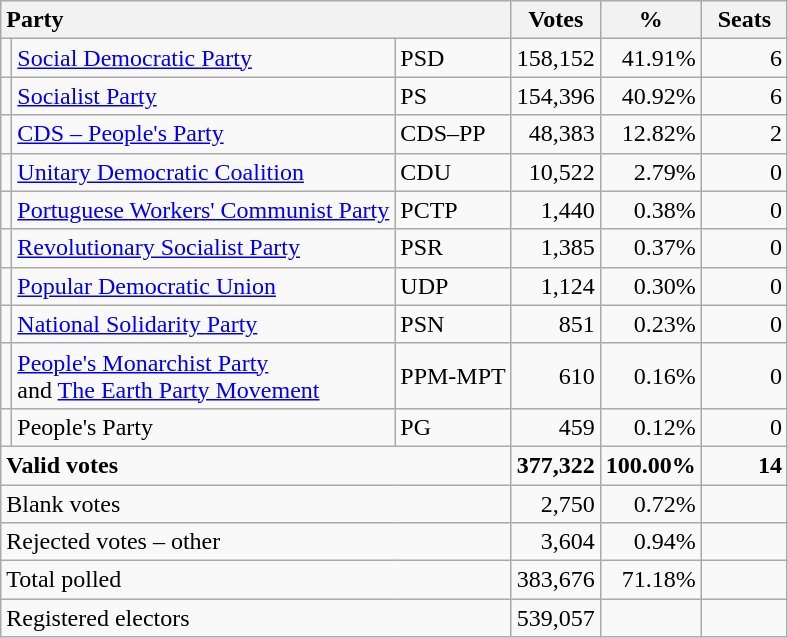<table class="wikitable" border="1" style="text-align:right;">
<tr>
<th style="text-align:left;" colspan=3>Party</th>
<th align=center width="50">Votes</th>
<th align=center width="50">%</th>
<th align=center width="50">Seats</th>
</tr>
<tr>
<td></td>
<td align=left><a href='#'>Social Democratic Party</a></td>
<td align=left>PSD</td>
<td>158,152</td>
<td>41.91%</td>
<td>6</td>
</tr>
<tr>
<td></td>
<td align=left><a href='#'>Socialist Party</a></td>
<td align=left>PS</td>
<td>154,396</td>
<td>40.92%</td>
<td>6</td>
</tr>
<tr>
<td></td>
<td align=left><a href='#'>CDS – People's Party</a></td>
<td align=left style="white-space: nowrap;">CDS–PP</td>
<td>48,383</td>
<td>12.82%</td>
<td>2</td>
</tr>
<tr>
<td></td>
<td align=left style="white-space: nowrap;"><a href='#'>Unitary Democratic Coalition</a></td>
<td align=left>CDU</td>
<td>10,522</td>
<td>2.79%</td>
<td>0</td>
</tr>
<tr>
<td></td>
<td align=left><a href='#'>Portuguese Workers' Communist Party</a></td>
<td align=left>PCTP</td>
<td>1,440</td>
<td>0.38%</td>
<td>0</td>
</tr>
<tr>
<td></td>
<td align=left><a href='#'>Revolutionary Socialist Party</a></td>
<td align=left>PSR</td>
<td>1,385</td>
<td>0.37%</td>
<td>0</td>
</tr>
<tr>
<td></td>
<td align=left><a href='#'>Popular Democratic Union</a></td>
<td align=left>UDP</td>
<td>1,124</td>
<td>0.30%</td>
<td>0</td>
</tr>
<tr>
<td></td>
<td align=left><a href='#'>National Solidarity Party</a></td>
<td align=left>PSN</td>
<td>851</td>
<td>0.23%</td>
<td>0</td>
</tr>
<tr>
<td></td>
<td align=left><a href='#'>People's Monarchist Party</a><br>and <a href='#'>The Earth Party Movement</a></td>
<td align=left>PPM-MPT</td>
<td>610</td>
<td>0.16%</td>
<td>0</td>
</tr>
<tr>
<td></td>
<td align=left>People's Party</td>
<td align=left>PG</td>
<td>459</td>
<td>0.12%</td>
<td>0</td>
</tr>
<tr style="font-weight:bold">
<td align=left colspan=3>Valid votes</td>
<td>377,322</td>
<td>100.00%</td>
<td>14</td>
</tr>
<tr>
<td align=left colspan=3>Blank votes</td>
<td>2,750</td>
<td>0.72%</td>
<td></td>
</tr>
<tr>
<td align=left colspan=3>Rejected votes – other</td>
<td>3,604</td>
<td>0.94%</td>
<td></td>
</tr>
<tr>
<td align=left colspan=3>Total polled</td>
<td>383,676</td>
<td>71.18%</td>
<td></td>
</tr>
<tr>
<td align=left colspan=3>Registered electors</td>
<td>539,057</td>
<td></td>
<td></td>
</tr>
</table>
